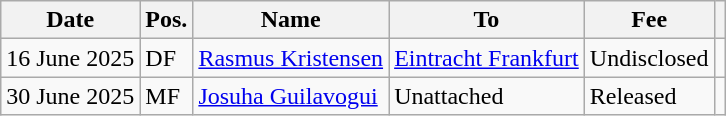<table class="wikitable">
<tr>
<th>Date</th>
<th>Pos.</th>
<th>Name</th>
<th>To</th>
<th>Fee</th>
<th></th>
</tr>
<tr>
<td>16 June 2025</td>
<td>DF</td>
<td> <a href='#'>Rasmus Kristensen</a></td>
<td> <a href='#'>Eintracht Frankfurt</a></td>
<td>Undisclosed</td>
<td></td>
</tr>
<tr>
<td>30 June 2025</td>
<td>MF</td>
<td> <a href='#'>Josuha Guilavogui</a></td>
<td>Unattached</td>
<td>Released</td>
<td></td>
</tr>
</table>
